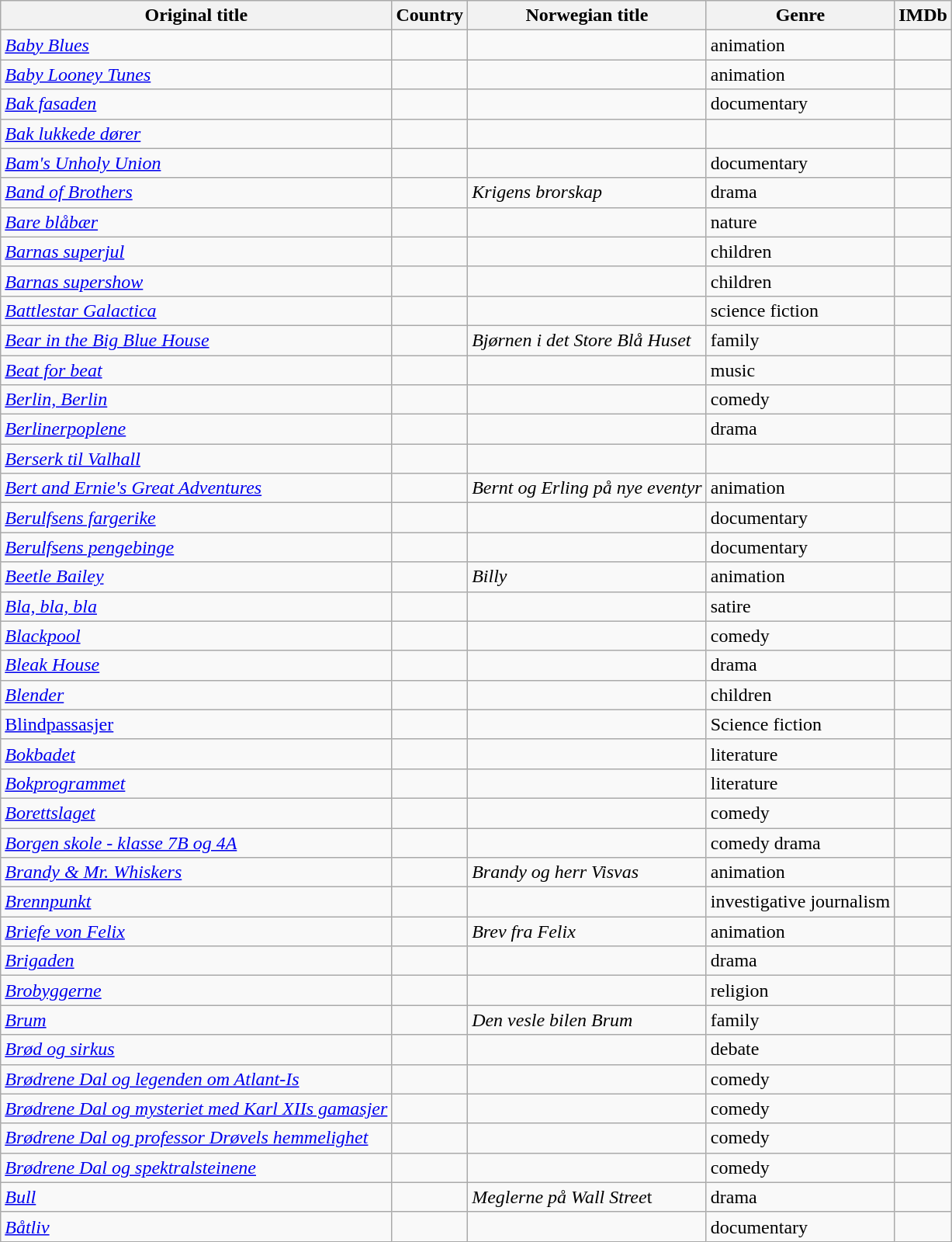<table class="wikitable">
<tr>
<th>Original title</th>
<th>Country</th>
<th>Norwegian title</th>
<th>Genre</th>
<th>IMDb</th>
</tr>
<tr>
<td><em><a href='#'>Baby Blues</a></em></td>
<td></td>
<td></td>
<td>animation</td>
<td></td>
</tr>
<tr>
<td><em><a href='#'>Baby Looney Tunes</a></em></td>
<td></td>
<td></td>
<td>animation</td>
<td></td>
</tr>
<tr>
<td><em><a href='#'>Bak fasaden</a></em></td>
<td></td>
<td></td>
<td>documentary</td>
<td></td>
</tr>
<tr>
<td><em><a href='#'>Bak lukkede dører</a></em></td>
<td></td>
<td></td>
<td></td>
<td></td>
</tr>
<tr>
<td><em><a href='#'>Bam's Unholy Union</a></em></td>
<td></td>
<td></td>
<td>documentary</td>
<td></td>
</tr>
<tr>
<td><em><a href='#'>Band of Brothers</a></em></td>
<td></td>
<td><em>Krigens brorskap</em></td>
<td>drama</td>
<td></td>
</tr>
<tr>
<td><em><a href='#'>Bare blåbær</a></em></td>
<td></td>
<td></td>
<td>nature</td>
<td></td>
</tr>
<tr>
<td><em><a href='#'>Barnas superjul</a></em></td>
<td></td>
<td></td>
<td>children</td>
<td></td>
</tr>
<tr>
<td><em><a href='#'>Barnas supershow</a></em></td>
<td></td>
<td></td>
<td>children</td>
<td></td>
</tr>
<tr>
<td><em><a href='#'>Battlestar Galactica</a></em></td>
<td></td>
<td></td>
<td>science fiction</td>
<td></td>
</tr>
<tr>
<td><em><a href='#'>Bear in the Big Blue House</a></em></td>
<td></td>
<td><em>Bjørnen i det Store Blå Huset</em></td>
<td>family</td>
<td></td>
</tr>
<tr>
<td><em><a href='#'>Beat for beat</a></em></td>
<td></td>
<td></td>
<td>music</td>
<td></td>
</tr>
<tr>
<td><em><a href='#'>Berlin, Berlin</a></em></td>
<td></td>
<td></td>
<td>comedy</td>
<td></td>
</tr>
<tr>
<td><em><a href='#'>Berlinerpoplene</a></em></td>
<td></td>
<td></td>
<td>drama</td>
<td></td>
</tr>
<tr>
<td><em><a href='#'>Berserk til Valhall</a></em></td>
<td></td>
<td></td>
<td></td>
<td></td>
</tr>
<tr>
<td><em><a href='#'>Bert and Ernie's Great Adventures</a></em></td>
<td></td>
<td><em>Bernt og Erling på nye eventyr</em></td>
<td>animation</td>
<td></td>
</tr>
<tr>
<td><em><a href='#'>Berulfsens fargerike</a></em></td>
<td></td>
<td></td>
<td>documentary</td>
<td></td>
</tr>
<tr>
<td><em><a href='#'>Berulfsens pengebinge</a></em></td>
<td></td>
<td></td>
<td>documentary</td>
<td></td>
</tr>
<tr>
<td><em><a href='#'>Beetle Bailey</a></em></td>
<td></td>
<td><em>Billy</em></td>
<td>animation</td>
<td></td>
</tr>
<tr>
<td><em><a href='#'>Bla, bla, bla</a></em></td>
<td></td>
<td></td>
<td>satire</td>
<td></td>
</tr>
<tr>
<td><em><a href='#'>Blackpool</a></em></td>
<td></td>
<td></td>
<td>comedy</td>
<td></td>
</tr>
<tr>
<td><em><a href='#'>Bleak House</a></em></td>
<td></td>
<td></td>
<td>drama</td>
<td></td>
</tr>
<tr>
<td><em><a href='#'>Blender</a></em></td>
<td></td>
<td></td>
<td>children</td>
<td></td>
</tr>
<tr>
<td><a href='#'>Blindpassasjer</a></td>
<td></td>
<td></td>
<td>Science fiction</td>
<td></td>
</tr>
<tr>
<td><em><a href='#'>Bokbadet</a></em></td>
<td></td>
<td></td>
<td>literature</td>
<td></td>
</tr>
<tr>
<td><em><a href='#'>Bokprogrammet</a></em></td>
<td></td>
<td></td>
<td>literature</td>
<td></td>
</tr>
<tr>
<td><em><a href='#'>Borettslaget</a></em></td>
<td></td>
<td></td>
<td>comedy</td>
<td></td>
</tr>
<tr>
<td><em><a href='#'>Borgen skole - klasse 7B og 4A</a></em></td>
<td></td>
<td></td>
<td>comedy drama</td>
<td></td>
</tr>
<tr>
<td><em><a href='#'>Brandy & Mr. Whiskers</a></em></td>
<td></td>
<td><em>Brandy og herr Visvas</em></td>
<td>animation</td>
<td></td>
</tr>
<tr>
<td><em><a href='#'>Brennpunkt</a></em></td>
<td></td>
<td></td>
<td>investigative journalism</td>
<td></td>
</tr>
<tr>
<td><em><a href='#'>Briefe von Felix</a></em></td>
<td></td>
<td><em>Brev fra Felix</em></td>
<td>animation</td>
<td></td>
</tr>
<tr>
<td><em><a href='#'>Brigaden</a></em></td>
<td></td>
<td></td>
<td>drama</td>
<td></td>
</tr>
<tr>
<td><em><a href='#'>Brobyggerne</a></em></td>
<td></td>
<td></td>
<td>religion</td>
<td></td>
</tr>
<tr>
<td><em><a href='#'>Brum</a></em></td>
<td></td>
<td><em>Den vesle bilen Brum</em></td>
<td>family</td>
<td></td>
</tr>
<tr>
<td><em><a href='#'>Brød og sirkus</a></em></td>
<td></td>
<td></td>
<td>debate</td>
<td></td>
</tr>
<tr>
<td><em><a href='#'>Brødrene Dal og legenden om Atlant-Is</a></em></td>
<td></td>
<td></td>
<td>comedy</td>
<td></td>
</tr>
<tr>
<td><em><a href='#'>Brødrene Dal og mysteriet med Karl XIIs gamasjer</a></em></td>
<td></td>
<td></td>
<td>comedy</td>
<td></td>
</tr>
<tr>
<td><em><a href='#'>Brødrene Dal og professor Drøvels hemmelighet</a></em></td>
<td></td>
<td></td>
<td>comedy</td>
<td></td>
</tr>
<tr>
<td><em><a href='#'>Brødrene Dal og spektralsteinene</a></em></td>
<td></td>
<td></td>
<td>comedy</td>
<td></td>
</tr>
<tr>
<td><em><a href='#'>Bull</a></em></td>
<td></td>
<td><em>Meglerne på Wall Stree</em>t</td>
<td>drama</td>
<td></td>
</tr>
<tr>
<td><em><a href='#'>Båtliv</a></em></td>
<td></td>
<td></td>
<td>documentary</td>
<td></td>
</tr>
</table>
